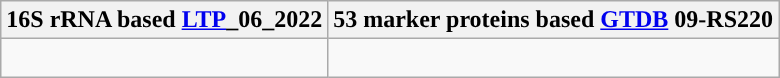<table class="wikitable">
<tr>
<th colspan=1>16S rRNA based <a href='#'>LTP</a>_06_2022</th>
<th colspan=1>53 marker proteins based <a href='#'>GTDB</a> 09-RS220</th>
</tr>
<tr>
<td style="vertical-align:top"><br></td>
<td><br></td>
</tr>
</table>
